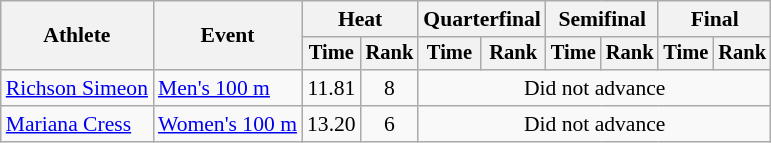<table class=wikitable style="font-size:90%">
<tr>
<th rowspan="2">Athlete</th>
<th rowspan="2">Event</th>
<th colspan="2">Heat</th>
<th colspan="2">Quarterfinal</th>
<th colspan="2">Semifinal</th>
<th colspan="2">Final</th>
</tr>
<tr style="font-size:95%">
<th>Time</th>
<th>Rank</th>
<th>Time</th>
<th>Rank</th>
<th>Time</th>
<th>Rank</th>
<th>Time</th>
<th>Rank</th>
</tr>
<tr align=center>
<td align=left><a href='#'>Richson Simeon</a></td>
<td align=left><a href='#'>Men's 100 m</a></td>
<td>11.81</td>
<td>8</td>
<td colspan=6>Did not advance</td>
</tr>
<tr align=center>
<td align=left><a href='#'>Mariana Cress</a></td>
<td align=left><a href='#'>Women's 100 m</a></td>
<td>13.20</td>
<td>6</td>
<td colspan=6>Did not advance</td>
</tr>
</table>
